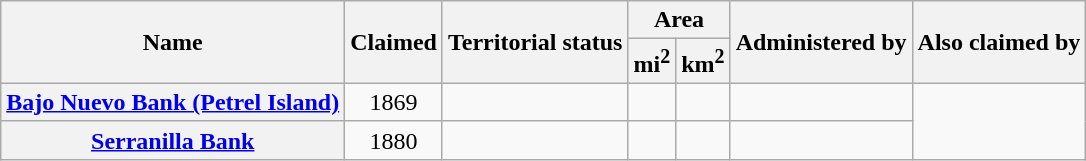<table class="wikitable sortable plainrowheaders" style="text-align: center;">
<tr>
<th scope="col" rowspan=2>Name</th>
<th scope="col" rowspan=2 data-sort-type="date">Claimed<br></th>
<th scope="col" rowspan=2>Territorial status</th>
<th scope="col" colspan=2>Area</th>
<th scope="col" rowspan=2>Administered by</th>
<th scope="col" rowspan=2>Also claimed by</th>
</tr>
<tr>
<th scope="col">mi<sup>2</sup></th>
<th scope="col">km<sup>2</sup></th>
</tr>
<tr>
<th scope="row"><a href='#'>Bajo Nuevo Bank (Petrel Island)</a></th>
<td>1869</td>
<td></td>
<td></td>
<td></td>
<td><br></td>
</tr>
<tr>
<th scope="row"><a href='#'>Serranilla Bank</a></th>
<td>1880</td>
<td></td>
<td></td>
<td></td>
<td><br></td>
</tr>
</table>
